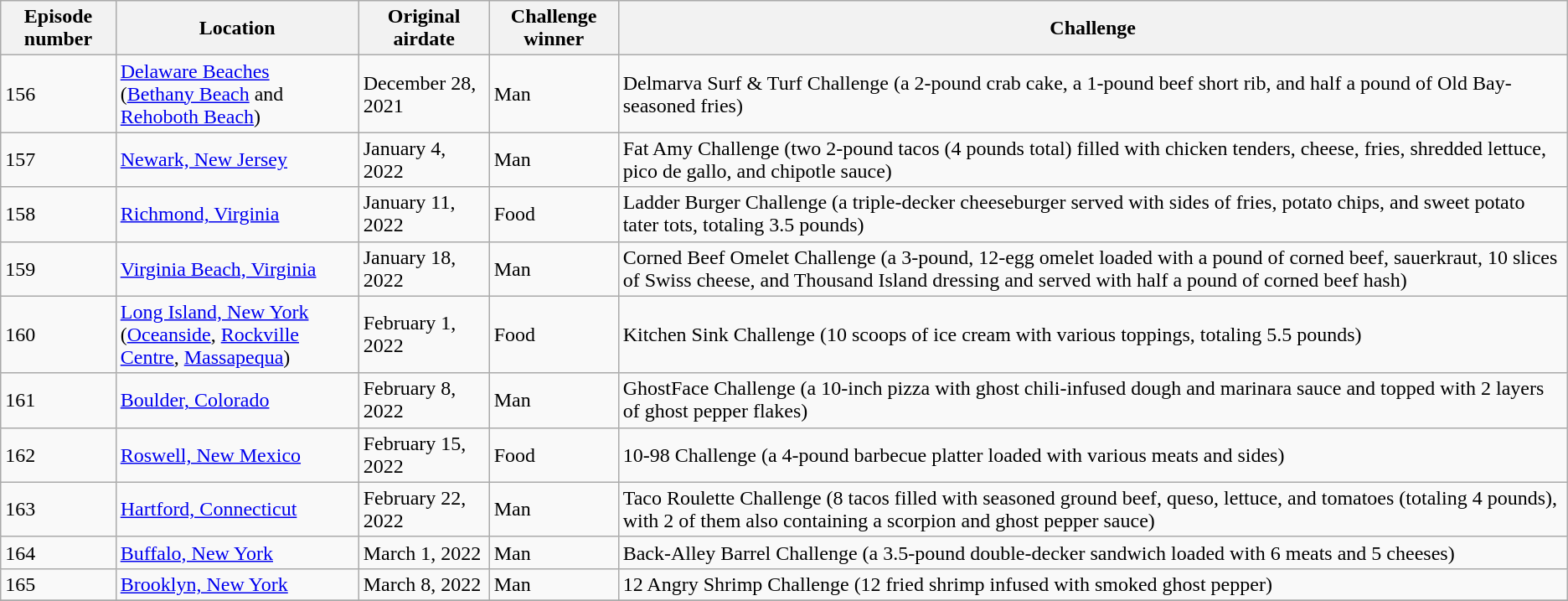<table class="wikitable sortable" border="2"">
<tr>
<th>Episode number</th>
<th>Location</th>
<th>Original airdate</th>
<th>Challenge winner</th>
<th>Challenge</th>
</tr>
<tr>
<td>156</td>
<td><a href='#'>Delaware Beaches</a><br>(<a href='#'>Bethany Beach</a> and <a href='#'>Rehoboth Beach</a>)</td>
<td>December 28, 2021</td>
<td>Man</td>
<td>Delmarva Surf & Turf Challenge (a 2-pound crab cake, a 1-pound beef short rib, and half a pound of Old Bay-seasoned fries)</td>
</tr>
<tr>
<td>157</td>
<td><a href='#'>Newark, New Jersey</a></td>
<td>January 4, 2022</td>
<td>Man</td>
<td>Fat Amy Challenge (two 2-pound tacos (4 pounds total) filled with chicken tenders, cheese, fries, shredded lettuce, pico de gallo, and chipotle sauce)</td>
</tr>
<tr>
<td>158</td>
<td><a href='#'>Richmond, Virginia</a></td>
<td>January 11, 2022</td>
<td>Food</td>
<td>Ladder Burger Challenge (a triple-decker cheeseburger served with sides of fries, potato chips, and sweet potato tater tots, totaling 3.5 pounds)</td>
</tr>
<tr>
<td>159</td>
<td><a href='#'>Virginia Beach, Virginia</a></td>
<td>January 18, 2022</td>
<td>Man</td>
<td>Corned Beef Omelet Challenge (a 3-pound, 12-egg omelet loaded with a pound of corned beef, sauerkraut, 10 slices of Swiss cheese, and Thousand Island dressing and served with half a pound of corned beef hash)</td>
</tr>
<tr>
<td>160</td>
<td><a href='#'>Long Island, New York</a><br>(<a href='#'>Oceanside</a>, <a href='#'>Rockville Centre</a>, <a href='#'>Massapequa</a>)</td>
<td>February 1, 2022</td>
<td>Food</td>
<td>Kitchen Sink Challenge (10 scoops of ice cream with various toppings, totaling 5.5 pounds)</td>
</tr>
<tr>
<td>161</td>
<td><a href='#'>Boulder, Colorado</a></td>
<td>February 8, 2022</td>
<td>Man</td>
<td>GhostFace Challenge (a 10-inch pizza with ghost chili-infused dough and marinara sauce and topped with 2 layers of ghost pepper flakes)</td>
</tr>
<tr>
<td>162</td>
<td><a href='#'>Roswell, New Mexico</a></td>
<td>February 15, 2022</td>
<td>Food</td>
<td>10-98 Challenge (a 4-pound barbecue platter loaded with various meats and sides)</td>
</tr>
<tr>
<td>163</td>
<td><a href='#'>Hartford, Connecticut</a></td>
<td>February 22, 2022</td>
<td>Man</td>
<td>Taco Roulette Challenge (8 tacos filled with seasoned ground beef, queso, lettuce, and tomatoes (totaling 4 pounds), with 2 of them also containing a scorpion and ghost pepper sauce)</td>
</tr>
<tr>
<td>164</td>
<td><a href='#'>Buffalo, New York</a></td>
<td>March 1, 2022</td>
<td>Man</td>
<td>Back-Alley Barrel Challenge (a 3.5-pound double-decker sandwich loaded with 6 meats and 5 cheeses)</td>
</tr>
<tr>
<td>165</td>
<td><a href='#'>Brooklyn, New York</a></td>
<td>March 8, 2022</td>
<td>Man</td>
<td>12 Angry Shrimp Challenge (12 fried shrimp infused with smoked ghost pepper)</td>
</tr>
<tr>
</tr>
</table>
